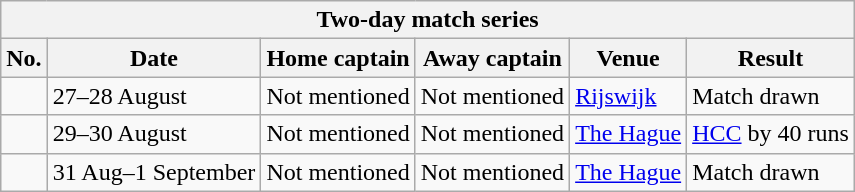<table class="wikitable">
<tr>
<th colspan="9">Two-day match series</th>
</tr>
<tr>
<th>No.</th>
<th>Date</th>
<th>Home captain</th>
<th>Away captain</th>
<th>Venue</th>
<th>Result</th>
</tr>
<tr>
<td></td>
<td>27–28 August</td>
<td>Not mentioned</td>
<td>Not mentioned</td>
<td><a href='#'>Rijswijk</a></td>
<td>Match drawn</td>
</tr>
<tr>
<td></td>
<td>29–30 August</td>
<td>Not mentioned</td>
<td>Not mentioned</td>
<td><a href='#'>The Hague</a></td>
<td><a href='#'>HCC</a> by 40 runs</td>
</tr>
<tr>
<td></td>
<td>31 Aug–1 September</td>
<td>Not mentioned</td>
<td>Not mentioned</td>
<td><a href='#'>The Hague</a></td>
<td>Match drawn</td>
</tr>
</table>
